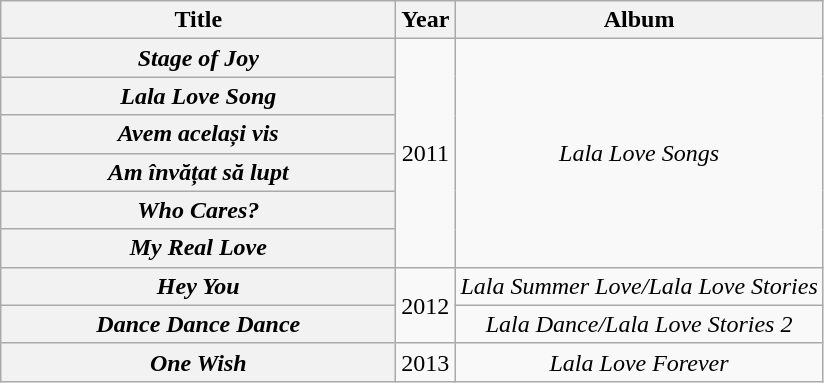<table class="wikitable plainrowheaders" style="text-align:center;">
<tr>
<th scope="col" style="width:16em;">Title</th>
<th scope="col">Year</th>
<th scope="col">Album</th>
</tr>
<tr>
<th scope="row"><em>Stage of Joy</em></th>
<td rowspan="6">2011</td>
<td rowspan="6"><em>Lala Love Songs</em></td>
</tr>
<tr>
<th scope="row"><em>Lala Love Song</em></th>
</tr>
<tr>
<th scope="row"><em>Avem același vis</em></th>
</tr>
<tr>
<th scope="row"><em>Am învățat să lupt</em></th>
</tr>
<tr>
<th scope="row"><em>Who Cares?</em></th>
</tr>
<tr>
<th scope="row"><em>My Real Love</em></th>
</tr>
<tr>
<th scope="row"><em>Hey You</em></th>
<td rowspan="2">2012</td>
<td><em>Lala Summer Love/Lala Love Stories</em></td>
</tr>
<tr>
<th scope="row"><em>Dance Dance Dance</em></th>
<td><em>Lala Dance/Lala Love Stories 2</em></td>
</tr>
<tr>
<th scope="row"><em>One Wish</em></th>
<td>2013</td>
<td><em>Lala Love Forever</em></td>
</tr>
</table>
